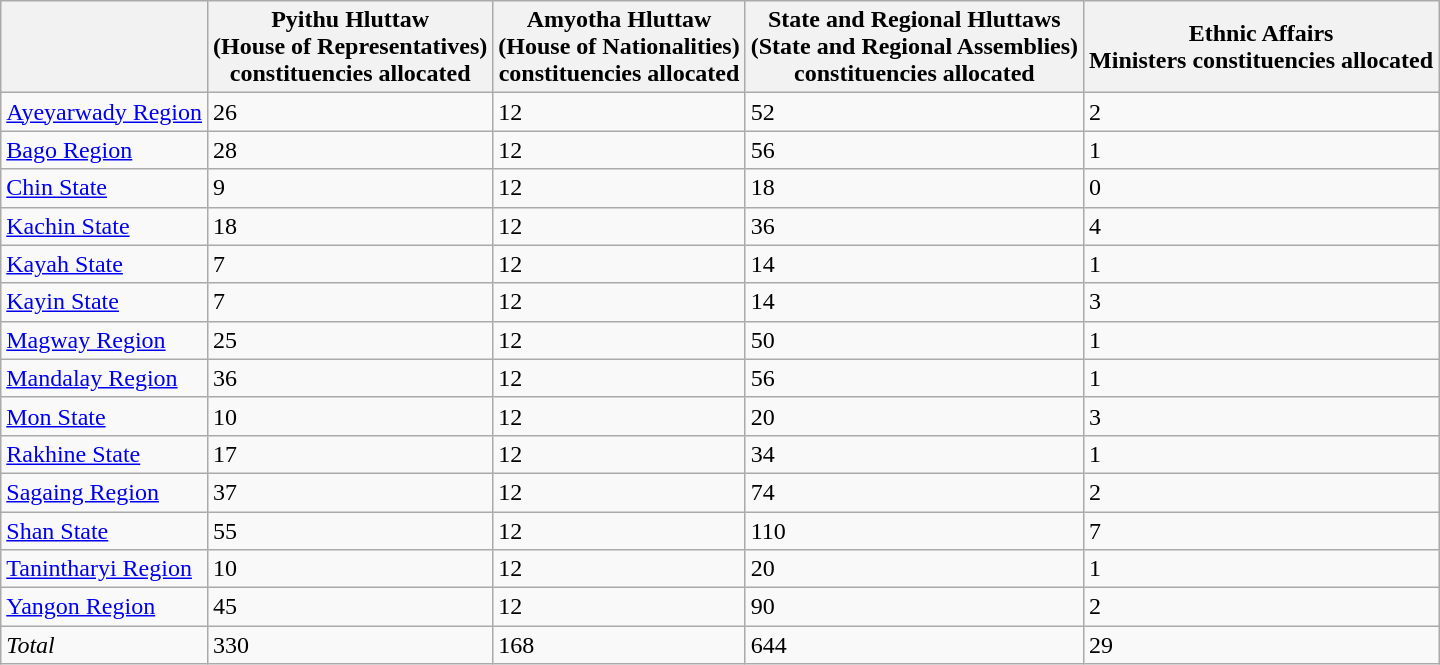<table class="wikitable">
<tr>
<th></th>
<th>Pyithu Hluttaw<br>(House of Representatives)<br>constituencies allocated</th>
<th>Amyotha Hluttaw<br>(House of Nationalities)<br>constituencies allocated</th>
<th>State and Regional Hluttaws<br>(State and Regional Assemblies)<br>constituencies allocated</th>
<th>Ethnic Affairs<br>Ministers constituencies allocated</th>
</tr>
<tr>
<td><a href='#'>Ayeyarwady Region</a></td>
<td>26</td>
<td>12</td>
<td>52</td>
<td>2</td>
</tr>
<tr>
<td><a href='#'>Bago Region</a></td>
<td>28</td>
<td>12</td>
<td>56</td>
<td>1</td>
</tr>
<tr>
<td><a href='#'>Chin State</a></td>
<td>9</td>
<td>12</td>
<td>18</td>
<td>0</td>
</tr>
<tr>
<td><a href='#'>Kachin State</a></td>
<td>18</td>
<td>12</td>
<td>36</td>
<td>4</td>
</tr>
<tr>
<td><a href='#'>Kayah State</a></td>
<td>7</td>
<td>12</td>
<td>14</td>
<td>1</td>
</tr>
<tr>
<td><a href='#'>Kayin State</a></td>
<td>7</td>
<td>12</td>
<td>14</td>
<td>3</td>
</tr>
<tr>
<td><a href='#'>Magway Region</a></td>
<td>25</td>
<td>12</td>
<td>50</td>
<td>1</td>
</tr>
<tr>
<td><a href='#'>Mandalay Region</a></td>
<td>36</td>
<td>12</td>
<td>56</td>
<td>1</td>
</tr>
<tr>
<td><a href='#'>Mon State</a></td>
<td>10</td>
<td>12</td>
<td>20</td>
<td>3</td>
</tr>
<tr>
<td><a href='#'>Rakhine State</a></td>
<td>17</td>
<td>12</td>
<td>34</td>
<td>1</td>
</tr>
<tr>
<td><a href='#'>Sagaing Region</a></td>
<td>37</td>
<td>12</td>
<td>74</td>
<td>2</td>
</tr>
<tr>
<td><a href='#'>Shan State</a></td>
<td>55</td>
<td>12</td>
<td>110</td>
<td>7</td>
</tr>
<tr>
<td><a href='#'>Tanintharyi Region</a></td>
<td>10</td>
<td>12</td>
<td>20</td>
<td>1</td>
</tr>
<tr>
<td><a href='#'>Yangon Region</a></td>
<td>45</td>
<td>12</td>
<td>90</td>
<td>2</td>
</tr>
<tr>
<td><em>Total</em></td>
<td>330</td>
<td>168</td>
<td>644</td>
<td>29</td>
</tr>
</table>
